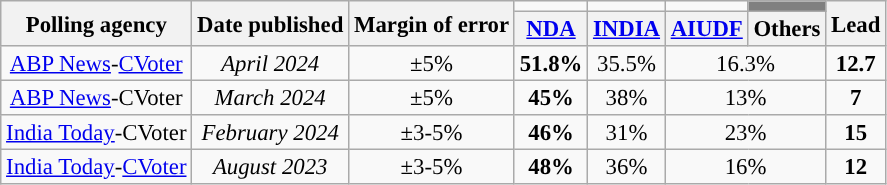<table class="wikitable sortable" style="text-align:center;font-size:95%;line-height:16px">
<tr>
<th rowspan="2">Polling agency</th>
<th rowspan="2">Date published</th>
<th rowspan="2">Margin of error</th>
<td></td>
<td></td>
<td></td>
<td bgcolor="grey"></td>
<th rowspan="2">Lead</th>
</tr>
<tr>
<th><a href='#'>NDA</a></th>
<th><a href='#'>INDIA</a></th>
<th><a href='#'>AIUDF</a></th>
<th>Others</th>
</tr>
<tr>
<td><a href='#'>ABP News</a>-<a href='#'>CVoter</a></td>
<td><em>April 2024</em></td>
<td>±5%</td>
<td bgcolor=><strong>51.8%</strong></td>
<td>35.5%</td>
<td colspan="2">16.3%</td>
<td bgcolor=><strong>12.7</strong></td>
</tr>
<tr>
<td><a href='#'>ABP News</a>-CVoter</td>
<td><em>March 2024</em></td>
<td>±5%</td>
<td bgcolor=><strong>45%</strong></td>
<td>38%</td>
<td colspan="2">13%</td>
<td bgcolor=><strong>7</strong></td>
</tr>
<tr>
<td><a href='#'>India Today</a>-CVoter</td>
<td><em>February 2024</em></td>
<td>±3-5%</td>
<td><strong>46%</strong></td>
<td>31%</td>
<td colspan="2">23%</td>
<td><strong>15</strong></td>
</tr>
<tr>
<td><a href='#'>India Today</a>-<a href='#'>CVoter</a></td>
<td><em>August 2023</em></td>
<td>±3-5%</td>
<td><strong>48%</strong></td>
<td>36%</td>
<td colspan="2">16%</td>
<td><strong>12</strong></td>
</tr>
</table>
